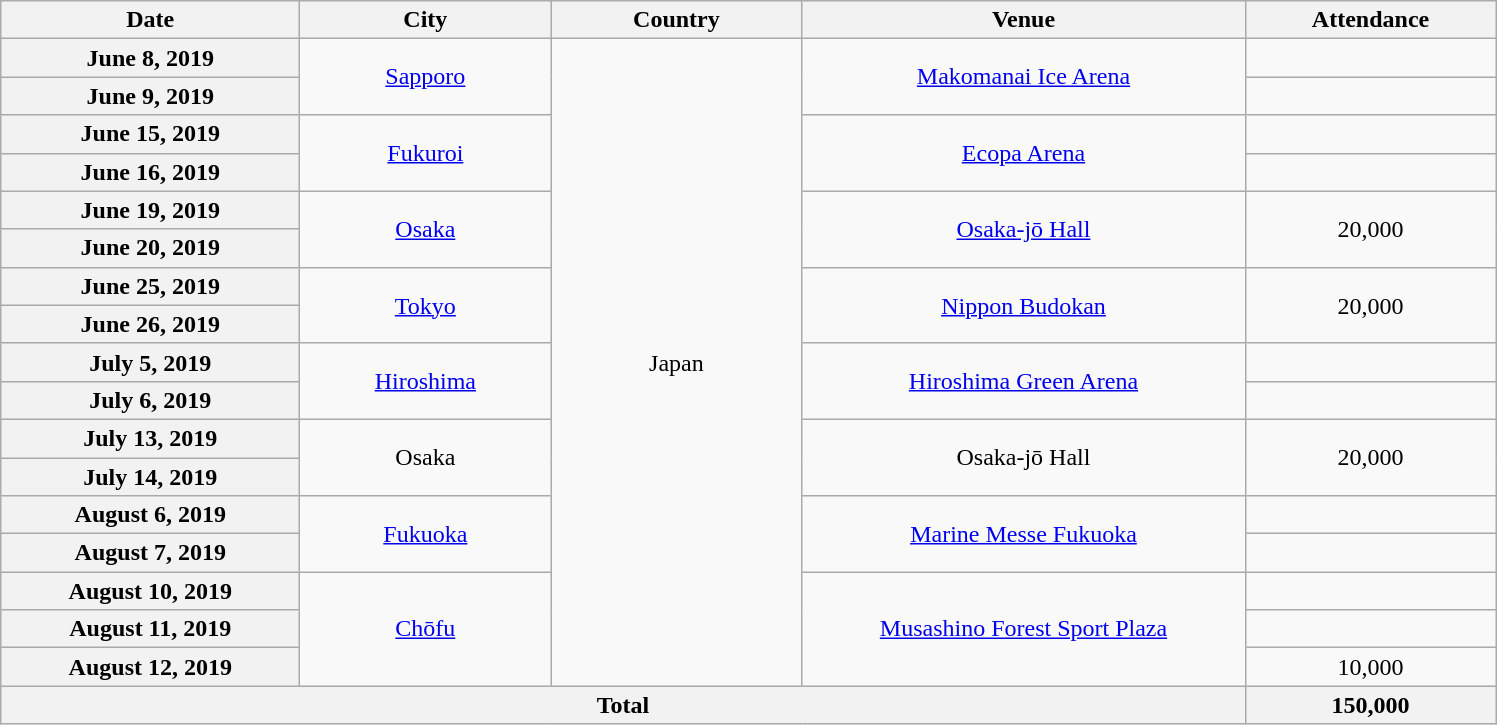<table class="wikitable plainrowheaders" style="text-align:center">
<tr>
<th scope="col" style="width:12em">Date</th>
<th scope="col" style="width:10em">City</th>
<th scope="col" style="width:10em">Country</th>
<th scope="col" style="width:18em">Venue</th>
<th scope="col" style="width:10em">Attendance</th>
</tr>
<tr>
<th scope="row" style="text-align:center">June 8, 2019</th>
<td rowspan="2"><a href='#'>Sapporo</a></td>
<td rowspan="17">Japan</td>
<td rowspan="2"><a href='#'>Makomanai Ice Arena</a></td>
<td></td>
</tr>
<tr>
<th scope="row" style="text-align:center">June 9, 2019</th>
<td></td>
</tr>
<tr>
<th scope="row" style="text-align:center">June 15, 2019</th>
<td rowspan="2"><a href='#'>Fukuroi</a></td>
<td rowspan="2"><a href='#'>Ecopa Arena</a></td>
<td></td>
</tr>
<tr>
<th scope="row" style="text-align:center">June 16, 2019</th>
<td></td>
</tr>
<tr>
<th scope="row" style="text-align:center">June 19, 2019</th>
<td rowspan="2"><a href='#'>Osaka</a></td>
<td rowspan="2"><a href='#'>Osaka-jō Hall</a></td>
<td rowspan="2">20,000</td>
</tr>
<tr>
<th scope="row" style="text-align:center">June 20, 2019</th>
</tr>
<tr>
<th scope="row" style="text-align:center">June 25, 2019</th>
<td rowspan="2"><a href='#'>Tokyo</a></td>
<td rowspan="2"><a href='#'>Nippon Budokan</a></td>
<td rowspan="2">20,000</td>
</tr>
<tr>
<th scope="row" style="text-align:center">June 26, 2019</th>
</tr>
<tr>
<th scope="row" style="text-align:center">July 5, 2019</th>
<td rowspan="2"><a href='#'>Hiroshima</a></td>
<td rowspan="2"><a href='#'>Hiroshima Green Arena</a></td>
<td></td>
</tr>
<tr>
<th scope="row" style="text-align:center">July 6, 2019</th>
<td></td>
</tr>
<tr>
<th scope="row" style="text-align:center">July 13, 2019</th>
<td rowspan="2">Osaka</td>
<td rowspan="2">Osaka-jō Hall</td>
<td rowspan="2">20,000</td>
</tr>
<tr>
<th scope="row" style="text-align:center">July 14, 2019</th>
</tr>
<tr>
<th scope="row" style="text-align:center">August 6, 2019</th>
<td rowspan="2"><a href='#'>Fukuoka</a></td>
<td rowspan="2"><a href='#'>Marine Messe Fukuoka</a></td>
<td></td>
</tr>
<tr>
<th scope="row" style="text-align:center">August 7, 2019</th>
<td></td>
</tr>
<tr>
<th scope="row" style="text-align:center">August 10, 2019</th>
<td rowspan="3"><a href='#'>Chōfu</a></td>
<td rowspan="3"><a href='#'>Musashino Forest Sport Plaza</a></td>
<td></td>
</tr>
<tr>
<th scope="row" style="text-align:center">August 11, 2019</th>
<td></td>
</tr>
<tr>
<th scope="row" style="text-align:center">August 12, 2019</th>
<td>10,000</td>
</tr>
<tr>
<th colspan="4">Total</th>
<th>150,000</th>
</tr>
</table>
